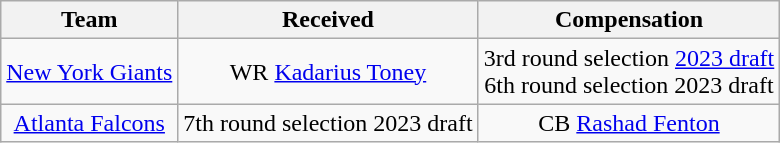<table class="wikitable" style="text-align:center">
<tr>
<th>Team</th>
<th>Received</th>
<th>Compensation</th>
</tr>
<tr>
<td><a href='#'>New York Giants</a></td>
<td>WR <a href='#'>Kadarius Toney</a></td>
<td>3rd round selection <a href='#'>2023 draft</a><br>6th round selection 2023 draft</td>
</tr>
<tr>
<td><a href='#'>Atlanta Falcons</a></td>
<td>7th round selection 2023 draft</td>
<td>CB <a href='#'>Rashad Fenton</a></td>
</tr>
</table>
